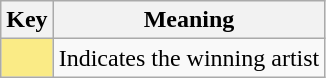<table class="wikitable">
<tr>
<th scope="col" style="width:%;">Key</th>
<th scope="col" style="width:%;">Meaning</th>
</tr>
<tr>
<td style="background:#FAEB86"></td>
<td>Indicates the winning artist</td>
</tr>
</table>
